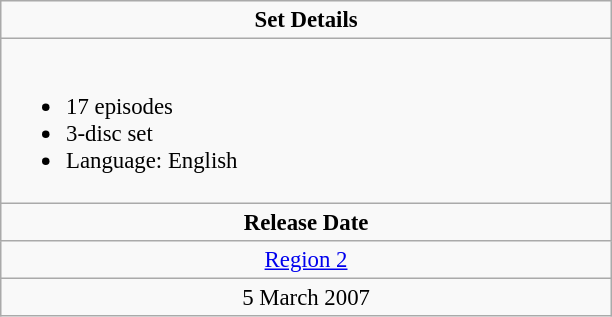<table class="wikitable" style="font-size: 95%;">
<tr valign="top">
<td align="center" width="400" colspan="3"><strong>Set Details</strong></td>
</tr>
<tr valign="top">
<td colspan="3" align="left" width="400"><br><ul><li>17 episodes</li><li>3-disc set</li><li>Language: English</li></ul></td>
</tr>
<tr>
<td colspan="3" align="center"><strong>Release Date</strong></td>
</tr>
<tr>
<td align="center"><a href='#'>Region 2</a></td>
</tr>
<tr>
<td align="center">5 March 2007</td>
</tr>
</table>
